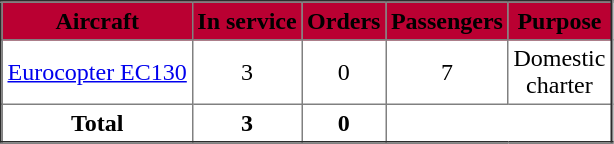<table class="toccolours" border="2" cellpadding="3" style="border-collapse:collapse;text-align:center;">
<tr style="background:#ba0032;">
<td><strong><span>Aircraft</span></strong></td>
<td><strong><span>In service</span></strong></td>
<td><strong><span>Orders</span></strong></td>
<td><strong><span>Passengers</span></strong></td>
<td><strong><span>Purpose</span></strong></td>
</tr>
<tr>
<td><a href='#'>Eurocopter EC130</a></td>
<td>3</td>
<td>0</td>
<td>7</td>
<td>Domestic <br> charter</td>
</tr>
<tr>
<th>Total</th>
<th>3</th>
<th>0</th>
<th colspan="5"></th>
</tr>
</table>
